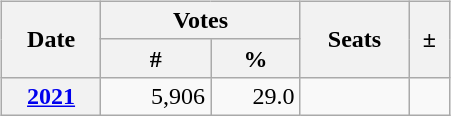<table>
<tr>
<td valign="top"><br><table class="wikitable" width="300px" style="text-align:right">
<tr>
<th rowspan="2">Date</th>
<th colspan="2">Votes</th>
<th rowspan="2">Seats</th>
<th rowspan="2">±</th>
</tr>
<tr>
<th>#</th>
<th>%</th>
</tr>
<tr>
<th><a href='#'>2021</a></th>
<td>5,906</td>
<td>29.0</td>
<td></td>
<td></td>
</tr>
</table>
</td>
</tr>
</table>
